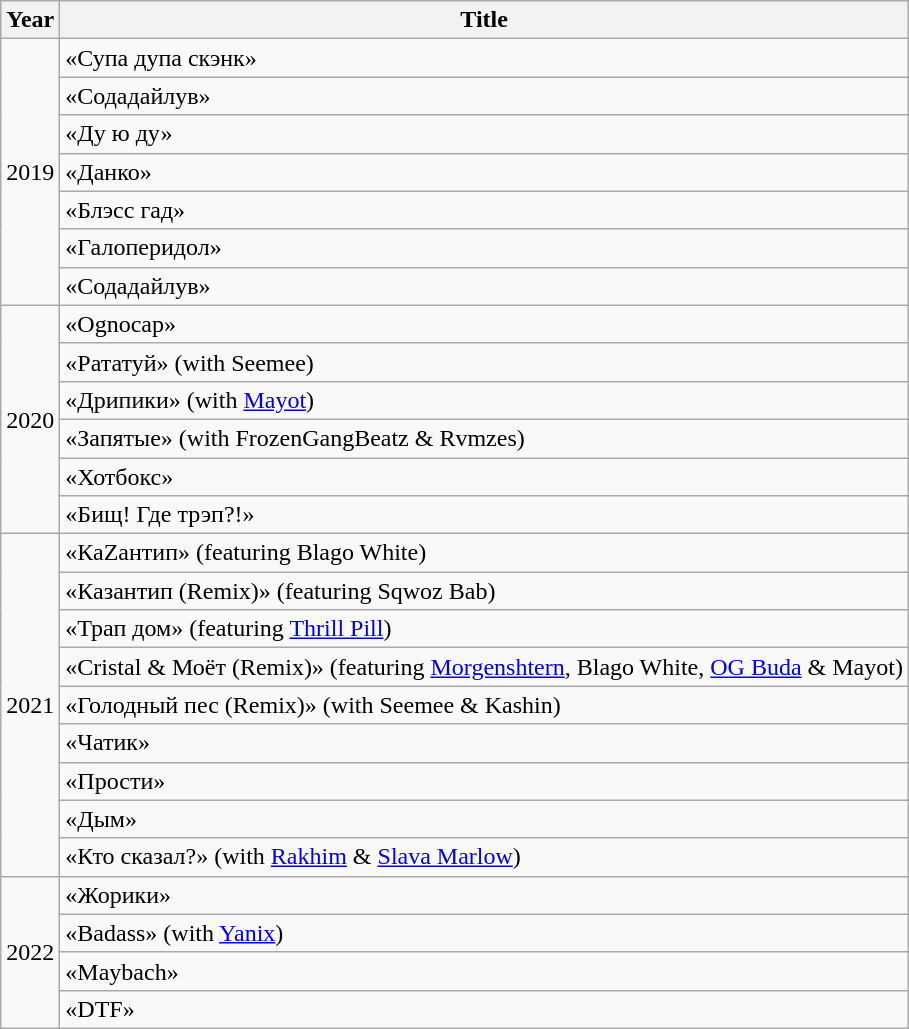<table class="wikitable">
<tr>
<th>Year</th>
<th>Title</th>
</tr>
<tr>
<td rowspan="7">2019</td>
<td>«Супа дупа скэнк»</td>
</tr>
<tr>
<td>«Содадайлув»</td>
</tr>
<tr>
<td>«Ду ю ду»</td>
</tr>
<tr>
<td>«Данко»</td>
</tr>
<tr>
<td>«Блэсс гад»</td>
</tr>
<tr>
<td>«Галоперидол»</td>
</tr>
<tr>
<td>«Содадайлув»</td>
</tr>
<tr>
<td rowspan="6">2020</td>
<td>«Ognocap»</td>
</tr>
<tr>
<td>«Рататуй» (with Seemee)</td>
</tr>
<tr>
<td>«Дрипики» (with <a href='#'>Mayot</a>)</td>
</tr>
<tr>
<td>«Запятые» (with FrozenGangBeatz & Rvmzes)</td>
</tr>
<tr>
<td>«Хотбокс»</td>
</tr>
<tr>
<td>«Бищ! Где трэп?!»</td>
</tr>
<tr>
<td rowspan="9">2021</td>
<td>«КаZантип» (featuring Blago White)</td>
</tr>
<tr>
<td>«Казантип (Remix)» (featuring Sqwoz Bab)</td>
</tr>
<tr>
<td>«Трап дом» (featuring <a href='#'>Thrill Pill</a>)</td>
</tr>
<tr>
<td>«Cristal &amp; Моёт (Remix)» (featuring <a href='#'>Morgenshtern</a>, Blago White, <a href='#'>OG Buda</a> & Mayot)</td>
</tr>
<tr>
<td>«Голодный пес (Remix)» (with Seemee & Kashin)</td>
</tr>
<tr>
<td>«Чатик»</td>
</tr>
<tr>
<td>«Прости»</td>
</tr>
<tr>
<td>«Дым»</td>
</tr>
<tr>
<td>«Кто сказал?» (with <a href='#'>Rakhim</a> & <a href='#'>Slava Marlow</a>)</td>
</tr>
<tr>
<td rowspan="4">2022</td>
<td>«Жорики»</td>
</tr>
<tr>
<td>«Badass» (with <a href='#'>Yanix</a>)</td>
</tr>
<tr>
<td>«Maybach»</td>
</tr>
<tr>
<td>«DTF»</td>
</tr>
</table>
